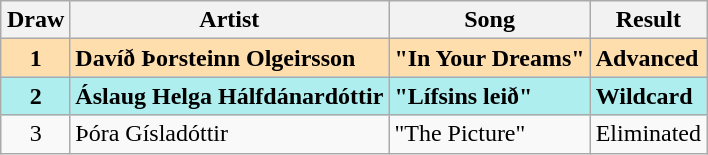<table class="sortable wikitable" style="margin: 1em auto 1em auto; text-align:center">
<tr>
<th>Draw</th>
<th>Artist</th>
<th>Song</th>
<th>Result</th>
</tr>
<tr style="font-weight:bold; background:navajowhite;">
<td>1</td>
<td align="left">Davíð Þorsteinn Olgeirsson</td>
<td align="left">"In Your Dreams"</td>
<td align="left">Advanced</td>
</tr>
<tr style="font-weight:bold; background:paleturquoise;">
<td>2</td>
<td align="left">Áslaug Helga Hálfdánardóttir</td>
<td align="left">"Lífsins leið"</td>
<td align="left">Wildcard</td>
</tr>
<tr>
<td>3</td>
<td align="left">Þóra Gísladóttir</td>
<td align="left">"The Picture"</td>
<td align="left">Eliminated</td>
</tr>
</table>
